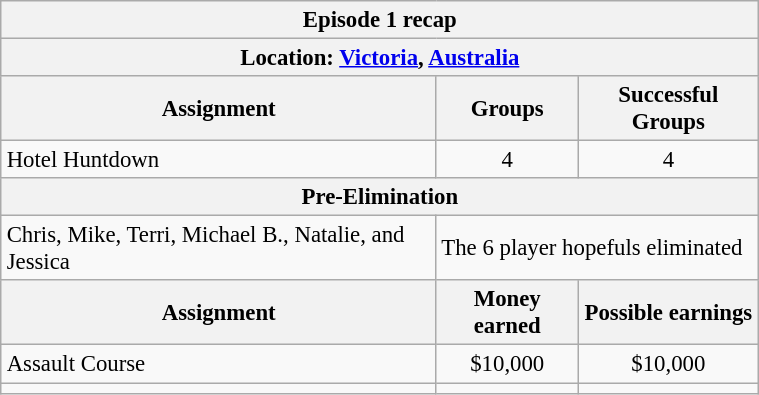<table class="wikitable" style="font-size: 95%; margin: 10px" align="right" width="40%">
<tr>
<th colspan=3>Episode 1 recap</th>
</tr>
<tr>
<th colspan=3>Location: <a href='#'>Victoria</a>, <a href='#'>Australia</a></th>
</tr>
<tr>
<th>Assignment</th>
<th>Groups</th>
<th>Successful Groups</th>
</tr>
<tr>
<td>Hotel Huntdown</td>
<td align="center">4</td>
<td align="center">4</td>
</tr>
<tr>
<th colspan=3>Pre-Elimination</th>
</tr>
<tr>
<td>Chris, Mike, Terri, Michael B., Natalie, and Jessica</td>
<td colspan=2>The 6 player hopefuls eliminated</td>
</tr>
<tr>
<th>Assignment</th>
<th>Money earned</th>
<th>Possible earnings</th>
</tr>
<tr>
<td>Assault Course</td>
<td align="center">$10,000</td>
<td align="center">$10,000</td>
</tr>
<tr>
<td><strong></strong></td>
<td align="center"><strong></strong></td>
<td align="center"><strong></strong></td>
</tr>
</table>
